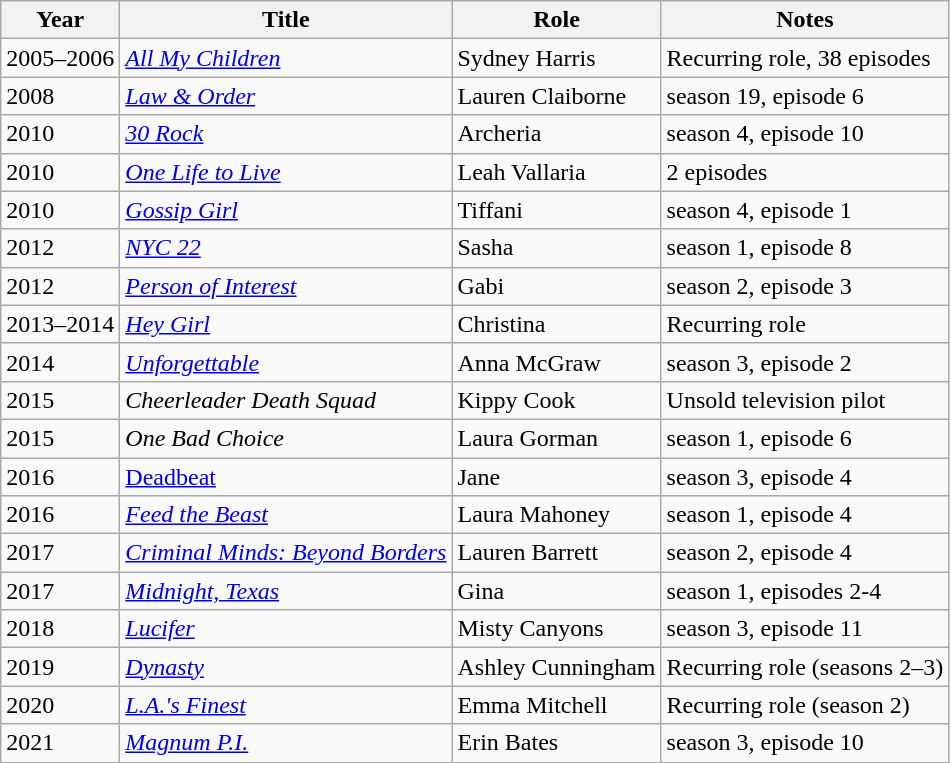<table class="wikitable">
<tr>
<th>Year</th>
<th>Title</th>
<th>Role</th>
<th>Notes</th>
</tr>
<tr>
<td>2005–2006</td>
<td><em><a href='#'>All My Children</a></em></td>
<td>Sydney Harris</td>
<td>Recurring role, 38 episodes</td>
</tr>
<tr>
<td>2008</td>
<td><em><a href='#'>Law & Order</a></em></td>
<td>Lauren Claiborne</td>
<td>season 19, episode 6</td>
</tr>
<tr>
<td>2010</td>
<td><em><a href='#'>30 Rock</a></em></td>
<td>Archeria</td>
<td>season 4, episode 10</td>
</tr>
<tr>
<td>2010</td>
<td><em><a href='#'>One Life to Live</a></em></td>
<td>Leah Vallaria</td>
<td>2 episodes</td>
</tr>
<tr>
<td>2010</td>
<td><em><a href='#'>Gossip Girl</a></em></td>
<td>Tiffani</td>
<td>season 4, episode 1</td>
</tr>
<tr>
<td>2012</td>
<td><em><a href='#'>NYC 22</a></em></td>
<td>Sasha</td>
<td>season 1, episode 8</td>
</tr>
<tr>
<td>2012</td>
<td><em><a href='#'>Person of Interest</a></em></td>
<td>Gabi</td>
<td>season 2, episode 3</td>
</tr>
<tr>
<td>2013–2014</td>
<td><em><a href='#'>Hey Girl</a></em></td>
<td>Christina</td>
<td>Recurring role</td>
</tr>
<tr>
<td>2014</td>
<td><em><a href='#'>Unforgettable</a></em></td>
<td>Anna McGraw</td>
<td>season 3, episode 2</td>
</tr>
<tr>
<td>2015</td>
<td><em>Cheerleader Death Squad</em></td>
<td>Kippy Cook</td>
<td>Unsold television pilot</td>
</tr>
<tr>
<td>2015</td>
<td><em>One Bad Choice</em></td>
<td>Laura Gorman</td>
<td>season 1, episode 6</td>
</tr>
<tr>
<td>2016</td>
<td><a href='#'>Deadbeat</a></td>
<td>Jane</td>
<td>season 3, episode 4</td>
</tr>
<tr>
<td>2016</td>
<td><em><a href='#'>Feed the Beast</a></em></td>
<td>Laura Mahoney</td>
<td>season 1, episode 4</td>
</tr>
<tr>
<td>2017</td>
<td><em><a href='#'>Criminal Minds: Beyond Borders</a></em></td>
<td>Lauren Barrett</td>
<td>season 2, episode 4</td>
</tr>
<tr>
<td>2017</td>
<td><em><a href='#'>Midnight, Texas</a></em></td>
<td>Gina</td>
<td>season 1, episodes 2-4</td>
</tr>
<tr>
<td>2018</td>
<td><em><a href='#'>Lucifer</a></em></td>
<td>Misty Canyons</td>
<td>season 3, episode 11</td>
</tr>
<tr>
<td>2019</td>
<td><em><a href='#'>Dynasty</a></em></td>
<td>Ashley Cunningham</td>
<td>Recurring role (seasons 2–3)</td>
</tr>
<tr>
<td>2020</td>
<td><em><a href='#'>L.A.'s Finest</a></em></td>
<td>Emma Mitchell</td>
<td>Recurring role (season 2)</td>
</tr>
<tr>
<td>2021</td>
<td><em><a href='#'>Magnum P.I.</a></em></td>
<td>Erin Bates</td>
<td>season 3, episode 10</td>
</tr>
</table>
